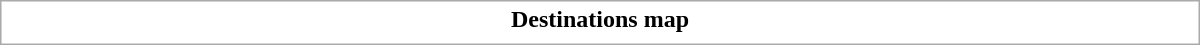<table class="collapsible collapsed" style="border:1px #aaa solid; width:50em; margin:0.2em auto">
<tr>
<th>Destinations map</th>
</tr>
<tr>
<td></td>
</tr>
</table>
